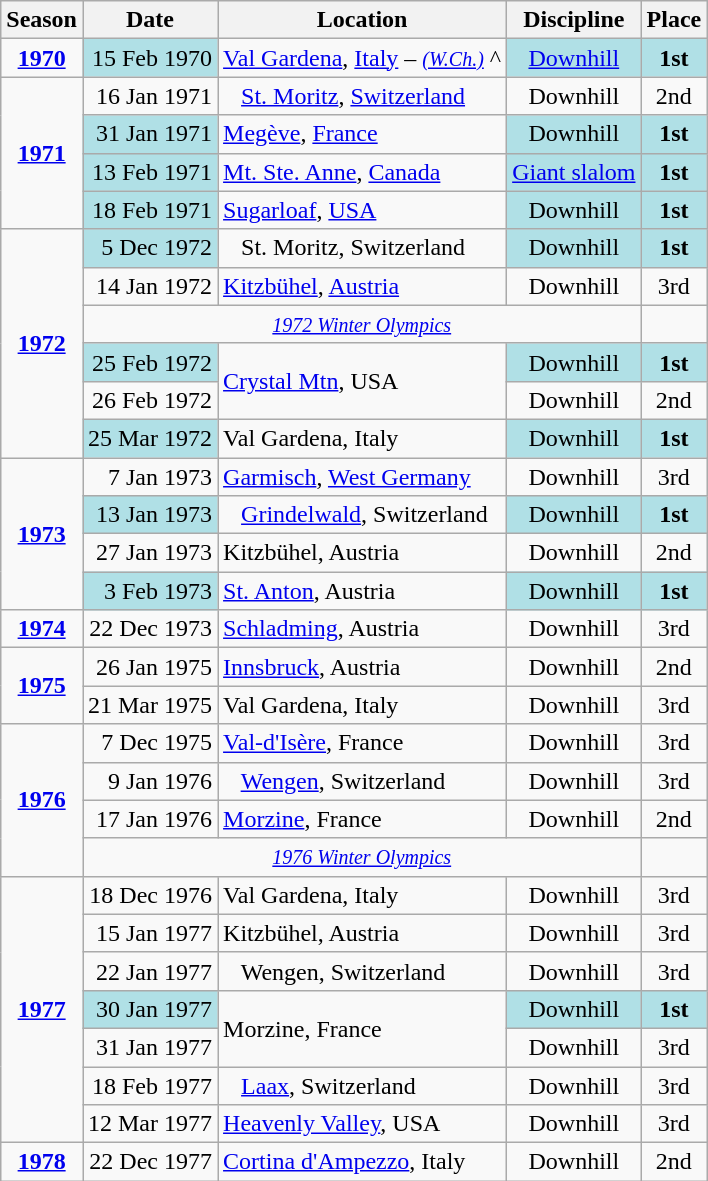<table class="wikitable">
<tr>
<th>Season</th>
<th>Date</th>
<th>Location</th>
<th>Discipline</th>
<th>Place</th>
</tr>
<tr>
<td rowspan=1 align=center><strong><a href='#'>1970</a></strong></td>
<td bgcolor="#BOEOE6"  align=right>15 Feb 1970</td>
<td> <a href='#'>Val Gardena</a>, <a href='#'>Italy</a> – <small><a href='#'><em>(W.Ch.)</em></a></small> ^</td>
<td bgcolor="#BOEOE6" align=center><a href='#'>Downhill</a></td>
<td bgcolor="#BOEOE6" align=center><strong>1st</strong></td>
</tr>
<tr>
<td rowspan=4 align=center><strong><a href='#'>1971</a></strong></td>
<td align=right>16 Jan 1971</td>
<td>   <a href='#'>St. Moritz</a>, <a href='#'>Switzerland</a></td>
<td align=center>Downhill</td>
<td align=center>2nd</td>
</tr>
<tr>
<td bgcolor="#BOEOE6" align=right>31 Jan 1971</td>
<td> <a href='#'>Megève</a>, <a href='#'>France</a></td>
<td bgcolor="#BOEOE6" align=center>Downhill</td>
<td bgcolor="#BOEOE6" align=center><strong>1st</strong></td>
</tr>
<tr>
<td align=right bgcolor="#BOEOE6">13 Feb 1971</td>
<td> <a href='#'>Mt. Ste. Anne</a>, <a href='#'>Canada</a></td>
<td bgcolor="#BOEOE6" align=center><a href='#'>Giant slalom</a></td>
<td bgcolor="#BOEOE6" align=center><strong>1st</strong></td>
</tr>
<tr>
<td bgcolor="#BOEOE6" align=right>18 Feb 1971</td>
<td> <a href='#'>Sugarloaf</a>, <a href='#'>USA</a></td>
<td bgcolor="#BOEOE6"  align=center>Downhill</td>
<td bgcolor="#BOEOE6" align=center><strong>1st</strong></td>
</tr>
<tr>
<td rowspan=6 align=center><strong><a href='#'>1972</a></strong></td>
<td bgcolor="#BOEOE6" align=right>5 Dec 1972</td>
<td>   St. Moritz, Switzerland</td>
<td bgcolor="#BOEOE6" align=center>Downhill</td>
<td bgcolor="#BOEOE6" align=center><strong>1st</strong></td>
</tr>
<tr>
<td align=right>14 Jan 1972</td>
<td> <a href='#'>Kitzbühel</a>, <a href='#'>Austria</a></td>
<td align=center>Downhill</td>
<td align=center>3rd</td>
</tr>
<tr>
<td colspan=3 align=center><small> <a href='#'><em>1972 Winter Olympics</em></a></small></td>
</tr>
<tr>
<td bgcolor="#BOEOE6" align=right>25 Feb 1972</td>
<td rowspan=2> <a href='#'>Crystal Mtn</a>, USA</td>
<td bgcolor="#BOEOE6"  align=center>Downhill</td>
<td bgcolor="#BOEOE6" align=center><strong>1st</strong></td>
</tr>
<tr>
<td align=right>26 Feb 1972</td>
<td align=center>Downhill</td>
<td align=center>2nd</td>
</tr>
<tr>
<td bgcolor="#BOEOE6" align=right>25 Mar 1972</td>
<td> Val Gardena, Italy</td>
<td bgcolor="#BOEOE6" align=center>Downhill</td>
<td bgcolor="#BOEOE6" align=center><strong>1st</strong></td>
</tr>
<tr>
<td rowspan=4 align=center><strong><a href='#'>1973</a></strong></td>
<td align=right>7 Jan 1973</td>
<td> <a href='#'>Garmisch</a>, <a href='#'>West Germany</a></td>
<td align=center>Downhill</td>
<td align=center>3rd</td>
</tr>
<tr>
<td bgcolor="#BOEOE6"  align=right>13 Jan 1973</td>
<td>   <a href='#'>Grindelwald</a>, Switzerland</td>
<td bgcolor="#BOEOE6" align=center>Downhill</td>
<td bgcolor="#BOEOE6" align=center><strong>1st</strong></td>
</tr>
<tr>
<td align=right>27 Jan 1973</td>
<td> Kitzbühel, Austria</td>
<td align=center>Downhill</td>
<td align=center>2nd</td>
</tr>
<tr>
<td bgcolor="#BOEOE6" align=right>3 Feb 1973</td>
<td> <a href='#'>St. Anton</a>, Austria</td>
<td bgcolor="#BOEOE6"  align=center>Downhill</td>
<td bgcolor="#BOEOE6" align=center><strong>1st</strong></td>
</tr>
<tr>
<td rowspan=1 align=center><strong><a href='#'>1974</a></strong></td>
<td align=right>22 Dec 1973</td>
<td> <a href='#'>Schladming</a>, Austria</td>
<td align=center>Downhill</td>
<td align=center>3rd</td>
</tr>
<tr>
<td rowspan=2 align=center><strong><a href='#'>1975</a></strong></td>
<td align=right>26 Jan 1975</td>
<td> <a href='#'>Innsbruck</a>, Austria</td>
<td align=center>Downhill</td>
<td align=center>2nd</td>
</tr>
<tr>
<td align=right>21 Mar 1975</td>
<td> Val Gardena, Italy</td>
<td align=center>Downhill</td>
<td align=center>3rd</td>
</tr>
<tr>
<td rowspan=4 align=center><strong><a href='#'>1976</a></strong></td>
<td align=right>7 Dec 1975</td>
<td> <a href='#'>Val-d'Isère</a>, France</td>
<td align=center>Downhill</td>
<td align=center>3rd</td>
</tr>
<tr>
<td align=right>9 Jan 1976</td>
<td>   <a href='#'>Wengen</a>, Switzerland</td>
<td align=center>Downhill</td>
<td align=center>3rd</td>
</tr>
<tr>
<td align=right>17 Jan 1976</td>
<td> <a href='#'>Morzine</a>, France</td>
<td align=center>Downhill</td>
<td align=center>2nd</td>
</tr>
<tr>
<td colspan=3 align=center><small> <a href='#'><em>1976 Winter Olympics</em></a></small></td>
</tr>
<tr>
<td rowspan=7 align=center><strong><a href='#'>1977</a></strong></td>
<td align=right>18 Dec 1976</td>
<td> Val Gardena, Italy</td>
<td align=center>Downhill</td>
<td align=center>3rd</td>
</tr>
<tr>
<td align=right>15 Jan 1977</td>
<td> Kitzbühel, Austria</td>
<td align=center>Downhill</td>
<td align=center>3rd</td>
</tr>
<tr>
<td align=right>22 Jan 1977</td>
<td>   Wengen, Switzerland</td>
<td align=center>Downhill</td>
<td align=center>3rd</td>
</tr>
<tr>
<td bgcolor="#BOEOE6" align=right>30 Jan 1977</td>
<td rowspan=2> Morzine, France</td>
<td bgcolor="#BOEOE6"  align=center>Downhill</td>
<td bgcolor="#BOEOE6" align=center><strong>1st</strong></td>
</tr>
<tr>
<td align=right>31 Jan 1977</td>
<td align=center>Downhill</td>
<td align=center>3rd</td>
</tr>
<tr>
<td align=right>18 Feb 1977</td>
<td>   <a href='#'>Laax</a>, Switzerland</td>
<td align=center>Downhill</td>
<td align=center>3rd</td>
</tr>
<tr>
<td align=right>12 Mar 1977</td>
<td> <a href='#'>Heavenly Valley</a>, USA</td>
<td align=center>Downhill</td>
<td align=center>3rd</td>
</tr>
<tr>
<td rowspan=1 align=center><strong><a href='#'>1978</a></strong></td>
<td align=right>22 Dec 1977</td>
<td> <a href='#'>Cortina d'Ampezzo</a>, Italy</td>
<td align=center>Downhill</td>
<td align=center>2nd</td>
</tr>
</table>
